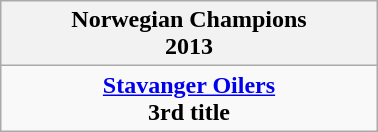<table class="wikitable" style="text-align: center; margin: 0 auto; width: 20%">
<tr>
<th>Norwegian Champions<br>2013</th>
</tr>
<tr>
<td><strong><a href='#'>Stavanger Oilers</a></strong><br><strong>3rd title</strong></td>
</tr>
</table>
